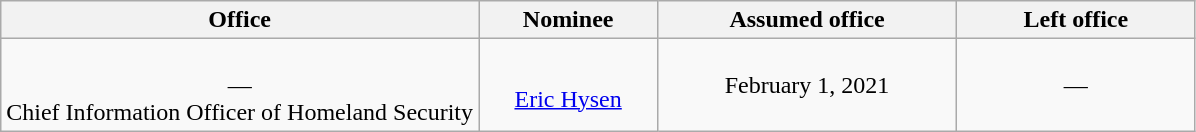<table class="wikitable sortable" style="text-align:center">
<tr>
<th style="width:40%;">Office</th>
<th style="width:15%;">Nominee</th>
<th style="width:25%;" data-sort-type="date">Assumed office</th>
<th style="width:20%;" data-sort-type="date">Left office</th>
</tr>
<tr>
<td><br>—<br>Chief Information Officer of Homeland Security</td>
<td><br><a href='#'>Eric Hysen</a></td>
<td>February 1, 2021</td>
<td>—</td>
</tr>
</table>
